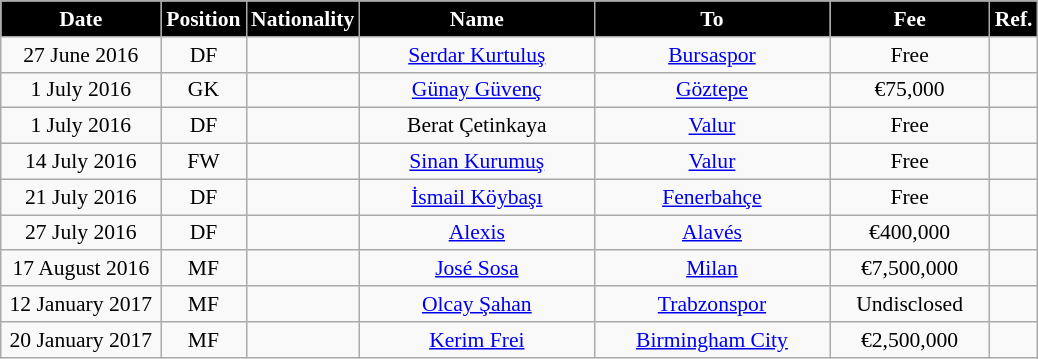<table class="wikitable"  style="text-align:center; font-size:90%; ">
<tr>
<th style="background:#000000; color:white; width:100px;">Date</th>
<th style="background:#000000; color:white; width:50px;">Position</th>
<th style="background:#000000; color:white; width:50px;">Nationality</th>
<th style="background:#000000; color:white; width:150px;">Name</th>
<th style="background:#000000; color:white; width:150px;">To</th>
<th style="background:#000000; color:white; width:100px;">Fee</th>
<th style="background:#000000; color:white; width:25px;">Ref.</th>
</tr>
<tr>
<td>27 June 2016</td>
<td>DF</td>
<td></td>
<td><a href='#'>Serdar Kurtuluş</a></td>
<td><a href='#'>Bursaspor</a></td>
<td>Free</td>
<td></td>
</tr>
<tr>
<td>1 July 2016</td>
<td>GK</td>
<td></td>
<td><a href='#'>Günay Güvenç</a></td>
<td><a href='#'>Göztepe</a></td>
<td>€75,000</td>
<td></td>
</tr>
<tr>
<td>1 July 2016</td>
<td>DF</td>
<td></td>
<td>Berat Çetinkaya</td>
<td><a href='#'>Valur</a></td>
<td>Free</td>
<td></td>
</tr>
<tr>
<td>14 July 2016</td>
<td>FW</td>
<td></td>
<td><a href='#'>Sinan Kurumuş</a></td>
<td><a href='#'>Valur</a></td>
<td>Free</td>
<td></td>
</tr>
<tr>
<td>21 July 2016</td>
<td>DF</td>
<td></td>
<td><a href='#'>İsmail Köybaşı</a></td>
<td><a href='#'>Fenerbahçe</a></td>
<td>Free</td>
<td></td>
</tr>
<tr>
<td>27 July 2016</td>
<td>DF</td>
<td></td>
<td><a href='#'>Alexis</a></td>
<td><a href='#'>Alavés</a></td>
<td>€400,000</td>
<td></td>
</tr>
<tr>
<td>17 August 2016</td>
<td>MF</td>
<td></td>
<td><a href='#'>José Sosa</a></td>
<td><a href='#'>Milan</a></td>
<td>€7,500,000</td>
<td></td>
</tr>
<tr>
<td>12 January 2017</td>
<td>MF</td>
<td></td>
<td><a href='#'>Olcay Şahan</a></td>
<td><a href='#'>Trabzonspor</a></td>
<td>Undisclosed</td>
<td></td>
</tr>
<tr>
<td>20 January 2017</td>
<td>MF</td>
<td></td>
<td><a href='#'>Kerim Frei</a></td>
<td><a href='#'>Birmingham City</a></td>
<td>€2,500,000</td>
<td></td>
</tr>
</table>
